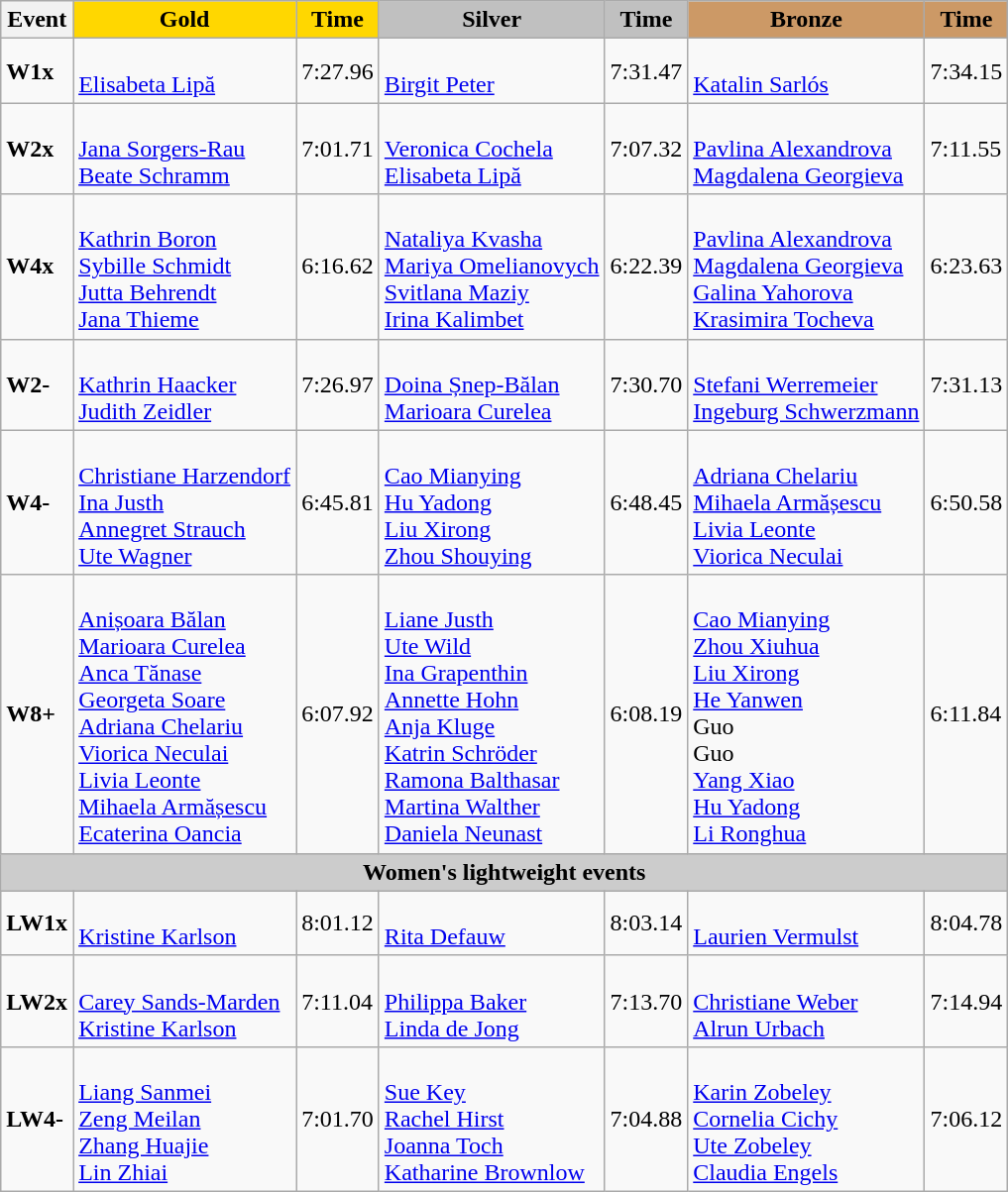<table class="wikitable">
<tr>
<th>Event</th>
<th style="background: gold;">Gold</th>
<th style="background: gold;">Time</th>
<th style="background: silver;">Silver</th>
<th style="background: silver;">Time</th>
<th style="background: #cc9966;">Bronze</th>
<th style="background: #cc9966;">Time</th>
</tr>
<tr>
<td><strong>W1x</strong></td>
<td> <br> <a href='#'>Elisabeta Lipă</a></td>
<td>7:27.96</td>
<td> <br> <a href='#'>Birgit Peter</a></td>
<td>7:31.47</td>
<td> <br> <a href='#'>Katalin Sarlós</a></td>
<td>7:34.15</td>
</tr>
<tr>
<td><strong>W2x</strong></td>
<td> <br> <a href='#'>Jana Sorgers-Rau</a> <br><a href='#'>Beate Schramm</a></td>
<td>7:01.71</td>
<td> <br> <a href='#'>Veronica Cochela</a> <br><a href='#'>Elisabeta Lipă</a></td>
<td>7:07.32</td>
<td> <br> <a href='#'>Pavlina Alexandrova</a> <br><a href='#'>Magdalena Georgieva</a></td>
<td>7:11.55</td>
</tr>
<tr>
<td><strong>W4x</strong></td>
<td> <br> <a href='#'>Kathrin Boron</a> <br><a href='#'>Sybille Schmidt</a> <br><a href='#'>Jutta Behrendt</a> <br><a href='#'>Jana Thieme</a></td>
<td>6:16.62</td>
<td> <br> <a href='#'>Nataliya Kvasha</a> <br><a href='#'>Mariya Omelianovych</a> <br><a href='#'>Svitlana Maziy</a> <br><a href='#'>Irina Kalimbet</a></td>
<td>6:22.39</td>
<td> <br> <a href='#'>Pavlina Alexandrova</a> <br><a href='#'>Magdalena Georgieva</a> <br><a href='#'>Galina Yahorova</a> <br><a href='#'>Krasimira Tocheva</a></td>
<td>6:23.63</td>
</tr>
<tr>
<td><strong>W2-</strong></td>
<td> <br> <a href='#'>Kathrin Haacker</a> <br><a href='#'>Judith Zeidler</a></td>
<td>7:26.97</td>
<td> <br> <a href='#'>Doina Șnep-Bălan</a> <br><a href='#'>Marioara Curelea</a></td>
<td>7:30.70</td>
<td> <br> <a href='#'>Stefani Werremeier</a> <br><a href='#'>Ingeburg Schwerzmann</a></td>
<td>7:31.13</td>
</tr>
<tr>
<td><strong>W4-</strong></td>
<td> <br> <a href='#'>Christiane Harzendorf</a> <br><a href='#'>Ina Justh</a> <br><a href='#'>Annegret Strauch</a> <br><a href='#'>Ute Wagner</a></td>
<td>6:45.81</td>
<td> <br> <a href='#'>Cao Mianying</a> <br><a href='#'>Hu Yadong</a> <br><a href='#'>Liu Xirong</a> <br><a href='#'>Zhou Shouying</a></td>
<td>6:48.45</td>
<td> <br> <a href='#'>Adriana Chelariu</a> <br><a href='#'>Mihaela Armășescu</a> <br><a href='#'>Livia Leonte</a>  <br><a href='#'>Viorica Neculai</a></td>
<td>6:50.58</td>
</tr>
<tr>
<td><strong>W8+</strong></td>
<td> <br> <a href='#'>Anișoara Bălan</a> <br><a href='#'>Marioara Curelea</a> <br><a href='#'>Anca Tănase</a> <br><a href='#'>Georgeta Soare</a> <br><a href='#'>Adriana Chelariu</a> <br> <a href='#'>Viorica Neculai</a> <br><a href='#'>Livia Leonte</a><br><a href='#'>Mihaela Armășescu</a> <br><a href='#'>Ecaterina Oancia</a></td>
<td>6:07.92</td>
<td> <br> <a href='#'>Liane Justh</a> <br><a href='#'>Ute Wild</a> <br><a href='#'>Ina Grapenthin</a> <br><a href='#'>Annette Hohn</a> <br><a href='#'>Anja Kluge</a> <br><a href='#'>Katrin Schröder</a> <br><a href='#'>Ramona Balthasar</a> <br><a href='#'>Martina Walther</a> <br><a href='#'>Daniela Neunast</a></td>
<td>6:08.19</td>
<td> <br><a href='#'>Cao Mianying</a> <br><a href='#'>Zhou Xiuhua</a> <br><a href='#'>Liu Xirong</a> <br><a href='#'>He Yanwen</a> <br>Guo <br>Guo <br><a href='#'>Yang Xiao</a> <br><a href='#'>Hu Yadong</a> <br><a href='#'>Li Ronghua</a></td>
<td>6:11.84</td>
</tr>
<tr>
<th colspan="7" style="background-color:#CCC;">Women's lightweight events</th>
</tr>
<tr>
<td><strong>LW1x</strong></td>
<td> <br> <a href='#'>Kristine Karlson</a></td>
<td>8:01.12</td>
<td> <br> <a href='#'>Rita Defauw</a></td>
<td>8:03.14</td>
<td> <br> <a href='#'>Laurien Vermulst</a></td>
<td>8:04.78</td>
</tr>
<tr>
<td><strong>LW2x</strong></td>
<td> <br> <a href='#'>Carey Sands-Marden</a> <br><a href='#'>Kristine Karlson</a></td>
<td>7:11.04</td>
<td> <br> <a href='#'>Philippa Baker</a> <br><a href='#'>Linda de Jong</a></td>
<td>7:13.70</td>
<td> <br> <a href='#'>Christiane Weber</a> <br><a href='#'>Alrun Urbach</a></td>
<td>7:14.94</td>
</tr>
<tr>
<td><strong>LW4-</strong></td>
<td> <br> <a href='#'>Liang Sanmei</a> <br><a href='#'>Zeng Meilan</a> <br><a href='#'>Zhang Huajie</a> <br><a href='#'>Lin Zhiai</a></td>
<td>7:01.70</td>
<td> <br> <a href='#'>Sue Key</a> <br><a href='#'>Rachel Hirst</a> <br><a href='#'>Joanna Toch</a> <br><a href='#'>Katharine Brownlow</a></td>
<td>7:04.88</td>
<td> <br> <a href='#'>Karin Zobeley</a> <br><a href='#'>Cornelia Cichy</a> <br><a href='#'>Ute Zobeley</a> <br><a href='#'>Claudia Engels</a></td>
<td>7:06.12</td>
</tr>
</table>
